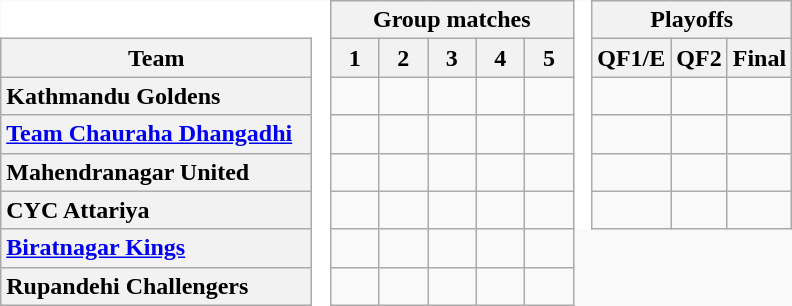<table class="wikitable" style="border:none">
<tr>
<td style="background:white; border:none"></td>
<td rowspan="10" style="width:5px; border:none; background:white;"></td>
<th colspan="5">Group matches</th>
<td rowspan="6" style="width:5px; border:none; background:white;"></td>
<th colspan="3"><span>Playoffs</span></th>
</tr>
<tr>
<th style="width:200px; vertical-align:center;">Team</th>
<th style="width:25px">1</th>
<th style="width:25px">2</th>
<th style="width:25px">3</th>
<th style="width:25px">4</th>
<th style="width:25px">5</th>
<th style="width:25px"><span>QF1/E</span></th>
<th style="width:25px"><span>QF2</span></th>
<th style="width:30px"><span>Final</span></th>
</tr>
<tr>
<th style="text-align:left;">Kathmandu Goldens</th>
<td></td>
<td></td>
<td></td>
<td></td>
<td></td>
<td></td>
<td></td>
<td></td>
</tr>
<tr>
<th style="text-align:left;"><a href='#'>Team Chauraha Dhangadhi</a></th>
<td></td>
<td></td>
<td></td>
<td></td>
<td></td>
<td></td>
<td></td>
<td></td>
</tr>
<tr>
<th style="text-align:left;">Mahendranagar United</th>
<td></td>
<td></td>
<td></td>
<td></td>
<td></td>
<td></td>
<td></td>
<td></td>
</tr>
<tr>
<th style="text-align:left;">CYC Attariya</th>
<td></td>
<td></td>
<td></td>
<td></td>
<td></td>
<td></td>
<td></td>
<td></td>
</tr>
<tr>
<th style="text-align:left;"><a href='#'>Biratnagar Kings</a></th>
<td></td>
<td></td>
<td></td>
<td></td>
<td></td>
</tr>
<tr>
<th style="text-align:left;">Rupandehi Challengers</th>
<td></td>
<td></td>
<td></td>
<td></td>
<td></td>
</tr>
</table>
